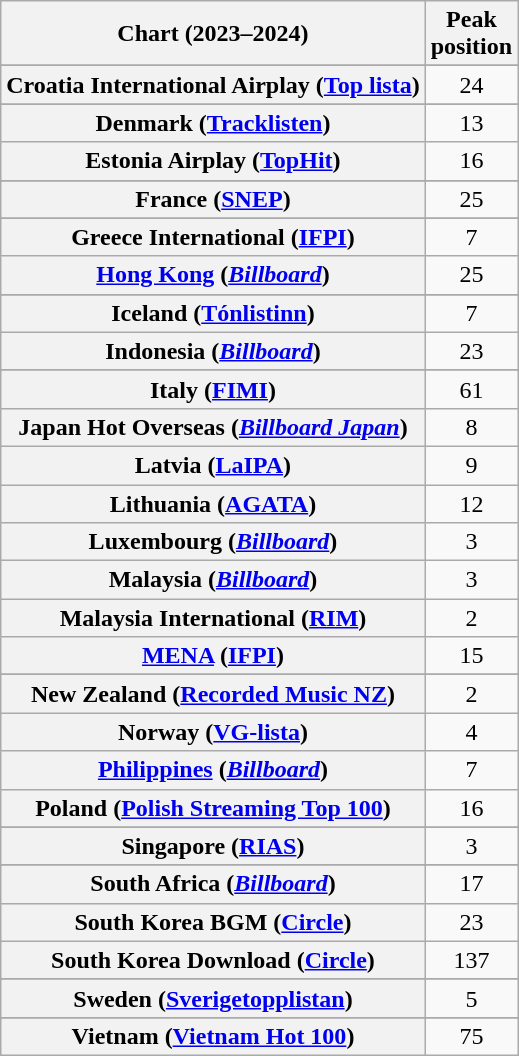<table class="wikitable sortable plainrowheaders" style="text-align:center">
<tr>
<th scope="col">Chart (2023–2024)</th>
<th scope="col">Peak<br>position</th>
</tr>
<tr>
</tr>
<tr>
</tr>
<tr>
</tr>
<tr>
</tr>
<tr>
</tr>
<tr>
</tr>
<tr>
</tr>
<tr>
</tr>
<tr>
<th scope="row">Croatia International Airplay (<a href='#'>Top lista</a>)</th>
<td>24</td>
</tr>
<tr>
</tr>
<tr>
<th scope="row">Denmark (<a href='#'>Tracklisten</a>)</th>
<td>13</td>
</tr>
<tr>
<th scope="row">Estonia Airplay (<a href='#'>TopHit</a>)</th>
<td>16</td>
</tr>
<tr>
</tr>
<tr>
<th scope="row">France (<a href='#'>SNEP</a>)</th>
<td>25</td>
</tr>
<tr>
</tr>
<tr>
</tr>
<tr>
<th scope="row">Greece International (<a href='#'>IFPI</a>)</th>
<td>7</td>
</tr>
<tr>
<th scope="row"><a href='#'>Hong Kong</a> (<em><a href='#'>Billboard</a></em>)</th>
<td>25</td>
</tr>
<tr>
</tr>
<tr>
<th scope="row">Iceland (<a href='#'>Tónlistinn</a>)</th>
<td>7</td>
</tr>
<tr>
<th scope="row">Indonesia (<em><a href='#'>Billboard</a></em>)</th>
<td>23</td>
</tr>
<tr>
</tr>
<tr>
<th scope="row">Italy (<a href='#'>FIMI</a>)</th>
<td>61</td>
</tr>
<tr>
<th scope="row">Japan Hot Overseas (<em><a href='#'>Billboard Japan</a></em>)</th>
<td>8</td>
</tr>
<tr>
<th scope="row">Latvia (<a href='#'>LaIPA</a>)</th>
<td>9</td>
</tr>
<tr>
<th scope="row">Lithuania (<a href='#'>AGATA</a>)</th>
<td>12</td>
</tr>
<tr>
<th scope="row">Luxembourg (<em><a href='#'>Billboard</a></em>)</th>
<td>3</td>
</tr>
<tr>
<th scope="row">Malaysia (<em><a href='#'>Billboard</a></em>)</th>
<td>3</td>
</tr>
<tr>
<th scope="row">Malaysia International (<a href='#'>RIM</a>)</th>
<td>2</td>
</tr>
<tr>
<th scope="row"><a href='#'>MENA</a> (<a href='#'>IFPI</a>)</th>
<td>15</td>
</tr>
<tr>
</tr>
<tr>
</tr>
<tr>
<th scope="row">New Zealand (<a href='#'>Recorded Music NZ</a>)</th>
<td>2</td>
</tr>
<tr>
<th scope="row">Norway (<a href='#'>VG-lista</a>)</th>
<td>4</td>
</tr>
<tr>
<th scope="row"><a href='#'>Philippines</a> (<em><a href='#'>Billboard</a></em>)</th>
<td>7</td>
</tr>
<tr>
<th scope="row">Poland (<a href='#'>Polish Streaming Top 100</a>)</th>
<td>16</td>
</tr>
<tr>
</tr>
<tr>
<th scope="row">Singapore (<a href='#'>RIAS</a>)</th>
<td>3</td>
</tr>
<tr>
</tr>
<tr>
<th scope="row">South Africa (<em><a href='#'>Billboard</a></em>)</th>
<td>17</td>
</tr>
<tr>
<th scope="row">South Korea BGM (<a href='#'>Circle</a>)</th>
<td>23</td>
</tr>
<tr>
<th scope="row">South Korea Download (<a href='#'>Circle</a>)</th>
<td>137</td>
</tr>
<tr>
</tr>
<tr>
<th scope="row">Sweden (<a href='#'>Sverigetopplistan</a>)</th>
<td>5</td>
</tr>
<tr>
</tr>
<tr>
</tr>
<tr>
</tr>
<tr>
</tr>
<tr>
</tr>
<tr>
</tr>
<tr>
</tr>
<tr>
</tr>
<tr>
<th scope="row">Vietnam (<a href='#'>Vietnam Hot 100</a>)</th>
<td>75</td>
</tr>
</table>
